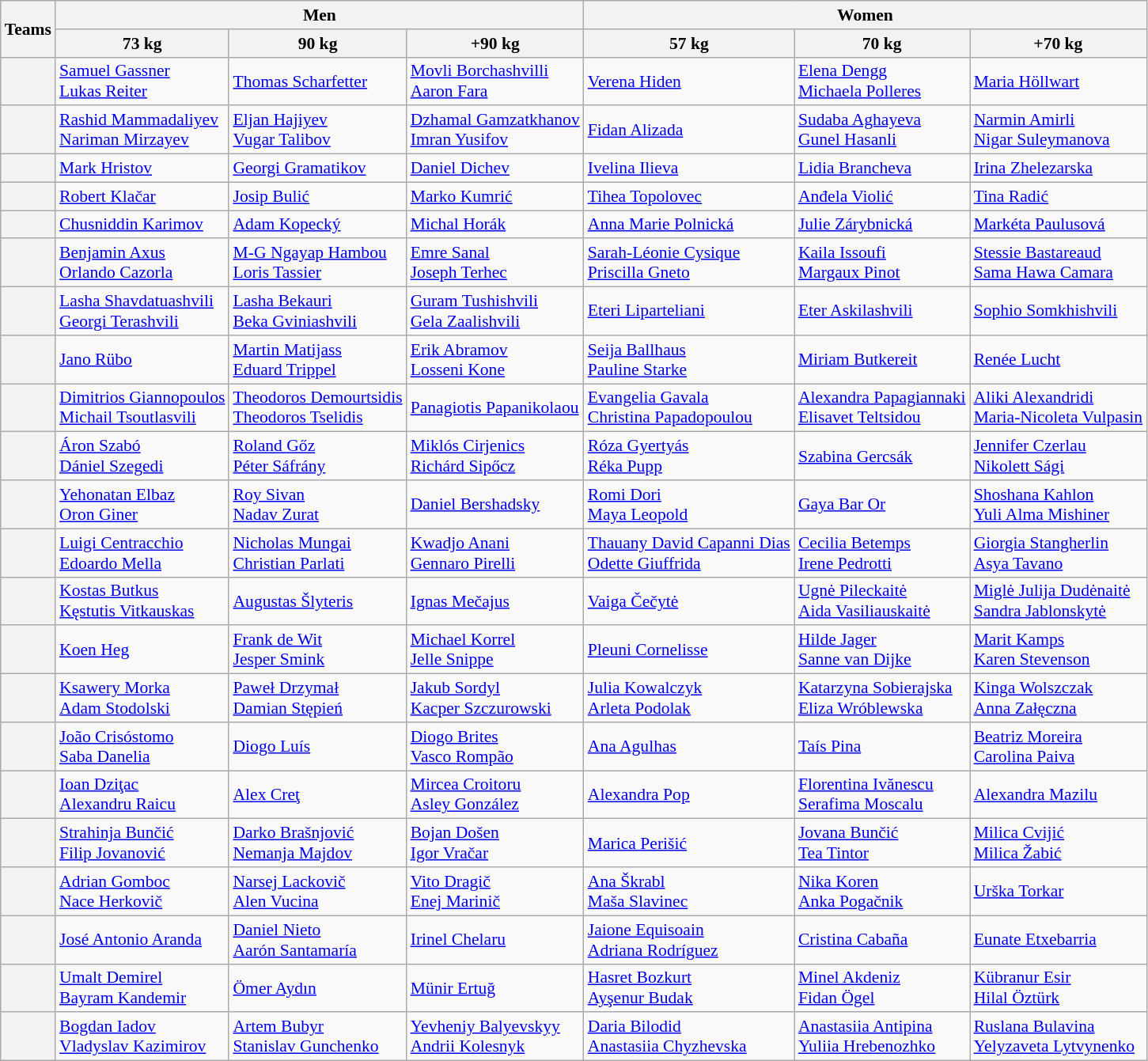<table class="wikitable sortable mw-collapsible" style="font-size:90%">
<tr>
<th rowspan=2>Teams</th>
<th colspan=3>Men</th>
<th colspan=3>Women</th>
</tr>
<tr>
<th>73 kg</th>
<th>90 kg</th>
<th>+90 kg</th>
<th>57 kg</th>
<th>70 kg</th>
<th>+70 kg</th>
</tr>
<tr>
<th style="text-align:left"></th>
<td><a href='#'>Samuel Gassner</a><br><a href='#'>Lukas Reiter</a></td>
<td><a href='#'>Thomas Scharfetter</a></td>
<td><a href='#'>Movli Borchashvilli</a><br><a href='#'>Aaron Fara</a></td>
<td><a href='#'>Verena Hiden</a></td>
<td><a href='#'>Elena Dengg</a><br><a href='#'>Michaela Polleres</a></td>
<td><a href='#'>Maria Höllwart</a></td>
</tr>
<tr>
<th style="text-align:left"></th>
<td><a href='#'>Rashid Mammadaliyev</a><br><a href='#'>Nariman Mirzayev</a></td>
<td><a href='#'>Eljan Hajiyev</a><br><a href='#'>Vugar Talibov</a></td>
<td><a href='#'>Dzhamal Gamzatkhanov</a><br><a href='#'>Imran Yusifov</a></td>
<td><a href='#'>Fidan Alizada</a></td>
<td><a href='#'>Sudaba Aghayeva</a><br><a href='#'>Gunel Hasanli</a></td>
<td><a href='#'>Narmin Amirli</a><br><a href='#'>Nigar Suleymanova</a></td>
</tr>
<tr>
<th style="text-align:left"></th>
<td><a href='#'>Mark Hristov</a></td>
<td><a href='#'>Georgi Gramatikov</a></td>
<td><a href='#'>Daniel Dichev</a></td>
<td><a href='#'>Ivelina Ilieva</a></td>
<td><a href='#'>Lidia Brancheva</a></td>
<td><a href='#'>Irina Zhelezarska</a></td>
</tr>
<tr>
<th style="text-align:left"></th>
<td><a href='#'>Robert Klačar</a></td>
<td><a href='#'>Josip Bulić</a></td>
<td><a href='#'>Marko Kumrić</a></td>
<td><a href='#'>Tihea Topolovec</a></td>
<td><a href='#'>Anđela Violić</a></td>
<td><a href='#'>Tina Radić</a></td>
</tr>
<tr>
<th style="text-align:left"></th>
<td><a href='#'>Chusniddin Karimov</a></td>
<td><a href='#'>Adam Kopecký</a></td>
<td><a href='#'>Michal Horák</a></td>
<td><a href='#'>Anna Marie Polnická</a></td>
<td><a href='#'>Julie Zárybnická</a></td>
<td><a href='#'>Markéta Paulusová</a></td>
</tr>
<tr>
<th style="text-align:left"></th>
<td><a href='#'>Benjamin Axus</a> <br><a href='#'>Orlando Cazorla</a></td>
<td><a href='#'>M-G Ngayap Hambou</a><br><a href='#'>Loris Tassier</a></td>
<td><a href='#'>Emre Sanal</a><br><a href='#'>Joseph Terhec</a></td>
<td><a href='#'>Sarah-Léonie Cysique</a><br><a href='#'>Priscilla Gneto</a></td>
<td><a href='#'>Kaila Issoufi</a><br><a href='#'>Margaux Pinot</a></td>
<td><a href='#'>Stessie Bastareaud</a><br><a href='#'>Sama Hawa Camara</a></td>
</tr>
<tr>
<th style="text-align:left"></th>
<td><a href='#'>Lasha Shavdatuashvili</a><br><a href='#'>Georgi Terashvili</a></td>
<td><a href='#'>Lasha Bekauri</a><br><a href='#'>Beka Gviniashvili</a></td>
<td><a href='#'>Guram Tushishvili</a><br><a href='#'>Gela Zaalishvili</a></td>
<td><a href='#'>Eteri Liparteliani</a></td>
<td><a href='#'>Eter Askilashvili</a></td>
<td><a href='#'>Sophio Somkhishvili</a></td>
</tr>
<tr>
<th style="text-align:left"></th>
<td><a href='#'>Jano Rübo</a></td>
<td><a href='#'>Martin Matijass</a><br><a href='#'>Eduard Trippel</a></td>
<td><a href='#'>Erik Abramov</a><br><a href='#'>Losseni Kone</a></td>
<td><a href='#'>Seija Ballhaus</a><br><a href='#'>Pauline Starke</a></td>
<td><a href='#'>Miriam Butkereit</a></td>
<td><a href='#'>Renée Lucht</a></td>
</tr>
<tr>
<th style="text-align:left"></th>
<td><a href='#'>Dimitrios Giannopoulos</a><br><a href='#'>Michail Tsoutlasvili</a></td>
<td><a href='#'>Theodoros Demourtsidis</a><br><a href='#'>Theodoros Tselidis</a></td>
<td><a href='#'>Panagiotis Papanikolaou</a></td>
<td><a href='#'>Evangelia Gavala</a><br><a href='#'>Christina Papadopoulou</a></td>
<td><a href='#'>Alexandra Papagiannaki</a><br><a href='#'>Elisavet Teltsidou</a></td>
<td><a href='#'>Aliki Alexandridi</a><br><a href='#'>Maria-Nicoleta Vulpasin</a></td>
</tr>
<tr>
<th style="text-align:left"></th>
<td><a href='#'>Áron Szabó</a><br><a href='#'>Dániel Szegedi</a></td>
<td><a href='#'>Roland Gőz</a><br><a href='#'>Péter Sáfrány</a></td>
<td><a href='#'>Miklós Cirjenics</a><br><a href='#'>Richárd Sipőcz</a></td>
<td><a href='#'>Róza Gyertyás</a><br><a href='#'>Réka Pupp</a></td>
<td><a href='#'>Szabina Gercsák</a></td>
<td><a href='#'>Jennifer Czerlau</a><br><a href='#'>Nikolett Sági</a></td>
</tr>
<tr>
<th style="text-align:left"></th>
<td><a href='#'>Yehonatan Elbaz</a><br><a href='#'>Oron Giner</a></td>
<td><a href='#'>Roy Sivan</a><br><a href='#'>Nadav Zurat</a></td>
<td><a href='#'>Daniel Bershadsky</a></td>
<td><a href='#'>Romi Dori</a><br><a href='#'>Maya Leopold</a></td>
<td><a href='#'>Gaya Bar Or</a><br></td>
<td><a href='#'>Shoshana Kahlon</a><br><a href='#'>Yuli Alma Mishiner</a></td>
</tr>
<tr>
<th style="text-align:left"></th>
<td><a href='#'>Luigi Centracchio</a><br><a href='#'>Edoardo Mella</a></td>
<td><a href='#'>Nicholas Mungai</a><br><a href='#'>Christian Parlati</a></td>
<td><a href='#'>Kwadjo Anani</a><br><a href='#'>Gennaro Pirelli</a></td>
<td><a href='#'>Thauany David Capanni Dias</a><br><a href='#'>Odette Giuffrida</a></td>
<td><a href='#'>Cecilia Betemps</a><br><a href='#'>Irene Pedrotti</a></td>
<td><a href='#'>Giorgia Stangherlin</a><br><a href='#'>Asya Tavano</a></td>
</tr>
<tr>
<th style="text-align:left"></th>
<td><a href='#'>Kostas Butkus</a><br><a href='#'>Kęstutis Vitkauskas</a></td>
<td><a href='#'>Augustas Šlyteris</a></td>
<td><a href='#'>Ignas Mečajus</a></td>
<td><a href='#'>Vaiga Čečytė</a></td>
<td><a href='#'>Ugnė Pileckaitė</a><br><a href='#'>Aida Vasiliauskaitė</a></td>
<td><a href='#'>Miglė Julija Dudėnaitė</a><br><a href='#'>Sandra Jablonskytė</a></td>
</tr>
<tr>
<th style="text-align:left"></th>
<td><a href='#'>Koen Heg</a></td>
<td><a href='#'>Frank de Wit</a><br><a href='#'>Jesper Smink</a></td>
<td><a href='#'>Michael Korrel</a><br><a href='#'>Jelle Snippe</a></td>
<td><a href='#'>Pleuni Cornelisse</a></td>
<td><a href='#'>Hilde Jager</a><br><a href='#'>Sanne van Dijke</a></td>
<td><a href='#'>Marit Kamps</a><br><a href='#'>Karen Stevenson</a></td>
</tr>
<tr>
<th style="text-align:left"></th>
<td><a href='#'>Ksawery Morka</a><br><a href='#'>Adam Stodolski</a></td>
<td><a href='#'>Paweł Drzymał</a><br><a href='#'>Damian Stępień</a></td>
<td><a href='#'>Jakub Sordyl</a><br><a href='#'>Kacper Szczurowski</a></td>
<td><a href='#'>Julia Kowalczyk</a><br><a href='#'>Arleta Podolak</a></td>
<td><a href='#'>Katarzyna Sobierajska</a><br><a href='#'>Eliza Wróblewska</a></td>
<td><a href='#'>Kinga Wolszczak</a><br><a href='#'>Anna Załęczna</a></td>
</tr>
<tr>
<th style="text-align:left"></th>
<td><a href='#'>João Crisóstomo</a><br><a href='#'>Saba Danelia</a></td>
<td><a href='#'>Diogo Luís</a></td>
<td><a href='#'>Diogo Brites</a><br><a href='#'>Vasco Rompão</a></td>
<td><a href='#'>Ana Agulhas</a></td>
<td><a href='#'>Taís Pina</a></td>
<td><a href='#'>Beatriz Moreira</a><br><a href='#'>Carolina Paiva</a></td>
</tr>
<tr>
<th style="text-align:left"></th>
<td><a href='#'>Ioan Dziţac</a><br><a href='#'>Alexandru Raicu</a></td>
<td><a href='#'>Alex Creţ</a></td>
<td><a href='#'>Mircea Croitoru</a><br><a href='#'>Asley González</a></td>
<td><a href='#'>Alexandra Pop</a></td>
<td><a href='#'>Florentina Ivănescu</a><br><a href='#'>Serafima Moscalu</a></td>
<td><a href='#'>Alexandra Mazilu</a></td>
</tr>
<tr>
<th style="text-align:left"></th>
<td><a href='#'>Strahinja Bunčić</a><br><a href='#'>Filip Jovanović</a></td>
<td><a href='#'>Darko Brašnjović</a><br><a href='#'>Nemanja Majdov</a></td>
<td><a href='#'>Bojan Došen</a><br><a href='#'>Igor Vračar</a></td>
<td><a href='#'>Marica Perišić</a></td>
<td><a href='#'>Jovana Bunčić</a><br><a href='#'>Tea Tintor</a></td>
<td><a href='#'>Milica Cvijić</a><br><a href='#'>Milica Žabić</a></td>
</tr>
<tr>
<th style="text-align:left"></th>
<td><a href='#'>Adrian Gomboc</a><br><a href='#'>Nace Herkovič</a></td>
<td><a href='#'>Narsej Lackovič</a><br><a href='#'>Alen Vucina</a></td>
<td><a href='#'>Vito Dragič</a><br><a href='#'>Enej Marinič</a></td>
<td><a href='#'>Ana Škrabl</a><br><a href='#'>Maša Slavinec</a></td>
<td><a href='#'>Nika Koren</a><br><a href='#'>Anka Pogačnik</a></td>
<td><a href='#'>Urška Torkar</a></td>
</tr>
<tr>
<th style="text-align:left"></th>
<td><a href='#'>José Antonio Aranda</a></td>
<td><a href='#'>Daniel Nieto</a><br><a href='#'>Aarón Santamaría</a></td>
<td><a href='#'>Irinel Chelaru</a></td>
<td><a href='#'>Jaione Equisoain</a><br><a href='#'>Adriana Rodríguez</a></td>
<td><a href='#'>Cristina Cabaña</a></td>
<td><a href='#'>Eunate Etxebarria</a></td>
</tr>
<tr>
<th style="text-align:left"></th>
<td><a href='#'>Umalt Demirel</a><br><a href='#'>Bayram Kandemir</a></td>
<td><a href='#'>Ömer Aydın</a></td>
<td><a href='#'>Münir Ertuğ</a></td>
<td><a href='#'>Hasret Bozkurt</a><br><a href='#'>Ayşenur Budak</a></td>
<td><a href='#'>Minel Akdeniz</a><br><a href='#'>Fidan Ögel</a></td>
<td><a href='#'>Kübranur Esir</a><br><a href='#'>Hilal Öztürk</a></td>
</tr>
<tr>
<th style="text-align:left"></th>
<td><a href='#'>Bogdan Iadov</a><br><a href='#'>Vladyslav Kazimirov</a></td>
<td><a href='#'>Artem Bubyr</a><br><a href='#'>Stanislav Gunchenko</a></td>
<td><a href='#'>Yevheniy Balyevskyy</a><br><a href='#'>Andrii Kolesnyk</a></td>
<td><a href='#'>Daria Bilodid</a><br><a href='#'>Anastasiia Chyzhevska</a></td>
<td><a href='#'>Anastasiia Antipina</a><br><a href='#'>Yuliia Hrebenozhko</a></td>
<td><a href='#'>Ruslana Bulavina</a><br><a href='#'>Yelyzaveta Lytvynenko</a></td>
</tr>
</table>
